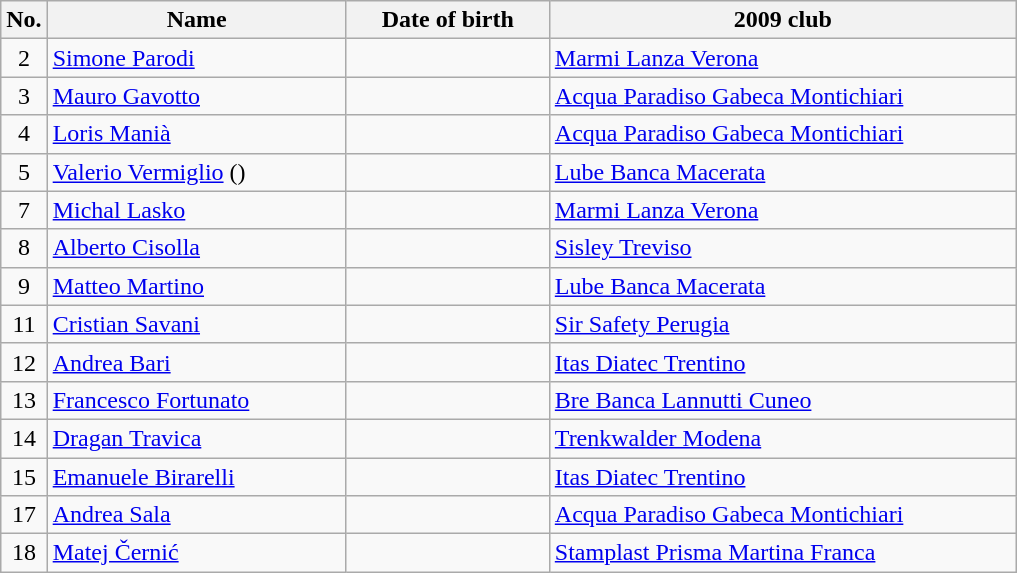<table class="wikitable sortable" style="font-size:100%; text-align:center;">
<tr>
<th>No.</th>
<th style="width:12em">Name</th>
<th style="width:8em">Date of birth</th>
<th style="width:19em">2009 club</th>
</tr>
<tr>
<td>2</td>
<td align=left><a href='#'>Simone Parodi</a></td>
<td align=right></td>
<td align=left> <a href='#'>Marmi Lanza Verona</a></td>
</tr>
<tr>
<td>3</td>
<td align=left><a href='#'>Mauro Gavotto</a></td>
<td align=right></td>
<td align=left> <a href='#'>Acqua Paradiso Gabeca Montichiari</a></td>
</tr>
<tr>
<td>4</td>
<td align=left><a href='#'>Loris Manià</a></td>
<td align=right></td>
<td align=left> <a href='#'>Acqua Paradiso Gabeca Montichiari</a></td>
</tr>
<tr>
<td>5</td>
<td align=left><a href='#'>Valerio Vermiglio</a> ()</td>
<td align=right></td>
<td align=left> <a href='#'>Lube Banca Macerata</a></td>
</tr>
<tr>
<td>7</td>
<td align=left><a href='#'>Michal Lasko</a></td>
<td align=right></td>
<td align=left> <a href='#'>Marmi Lanza Verona</a></td>
</tr>
<tr>
<td>8</td>
<td align=left><a href='#'>Alberto Cisolla</a></td>
<td align=right></td>
<td align=left> <a href='#'>Sisley Treviso</a></td>
</tr>
<tr>
<td>9</td>
<td align=left><a href='#'>Matteo Martino</a></td>
<td align=right></td>
<td align=left> <a href='#'>Lube Banca Macerata</a></td>
</tr>
<tr>
<td>11</td>
<td align=left><a href='#'>Cristian Savani</a></td>
<td align=right></td>
<td align=left> <a href='#'>Sir Safety Perugia</a></td>
</tr>
<tr>
<td>12</td>
<td align=left><a href='#'>Andrea Bari</a></td>
<td align=right></td>
<td align=left> <a href='#'>Itas Diatec Trentino</a></td>
</tr>
<tr>
<td>13</td>
<td align=left><a href='#'>Francesco Fortunato</a></td>
<td align=right></td>
<td align=left> <a href='#'>Bre Banca Lannutti Cuneo</a></td>
</tr>
<tr>
<td>14</td>
<td align=left><a href='#'>Dragan Travica</a></td>
<td align=right></td>
<td align=left> <a href='#'>Trenkwalder Modena</a></td>
</tr>
<tr>
<td>15</td>
<td align=left><a href='#'>Emanuele Birarelli</a></td>
<td align=right></td>
<td align=left> <a href='#'>Itas Diatec Trentino</a></td>
</tr>
<tr>
<td>17</td>
<td align=left><a href='#'>Andrea Sala</a></td>
<td align=right></td>
<td align=left> <a href='#'>Acqua Paradiso Gabeca Montichiari</a></td>
</tr>
<tr>
<td>18</td>
<td align=left><a href='#'>Matej Černić</a></td>
<td align=right></td>
<td align=left> <a href='#'>Stamplast Prisma Martina Franca</a></td>
</tr>
</table>
